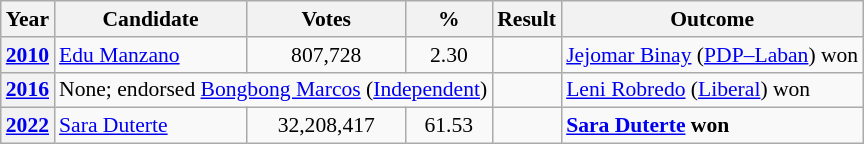<table class="wikitable" style="text-align:center; font-size:90%">
<tr>
<th>Year</th>
<th>Candidate</th>
<th>Votes</th>
<th>%</th>
<th>Result</th>
<th>Outcome</th>
</tr>
<tr>
<th><a href='#'>2010</a></th>
<td align="left"><a href='#'>Edu Manzano</a></td>
<td>807,728</td>
<td>2.30</td>
<td></td>
<td align="left"><a href='#'>Jejomar Binay</a> (<a href='#'>PDP–Laban</a>) won</td>
</tr>
<tr>
<th><a href='#'>2016</a></th>
<td colspan="3" align="left">None; endorsed <a href='#'>Bongbong Marcos</a> (<a href='#'>Independent</a>)</td>
<td></td>
<td align="left"><a href='#'>Leni Robredo</a> (<a href='#'>Liberal</a>) won</td>
</tr>
<tr>
<th><a href='#'>2022</a></th>
<td align="left"><a href='#'>Sara Duterte</a></td>
<td>32,208,417</td>
<td>61.53</td>
<td></td>
<td align="left"><strong><a href='#'>Sara Duterte</a> won</strong></td>
</tr>
</table>
